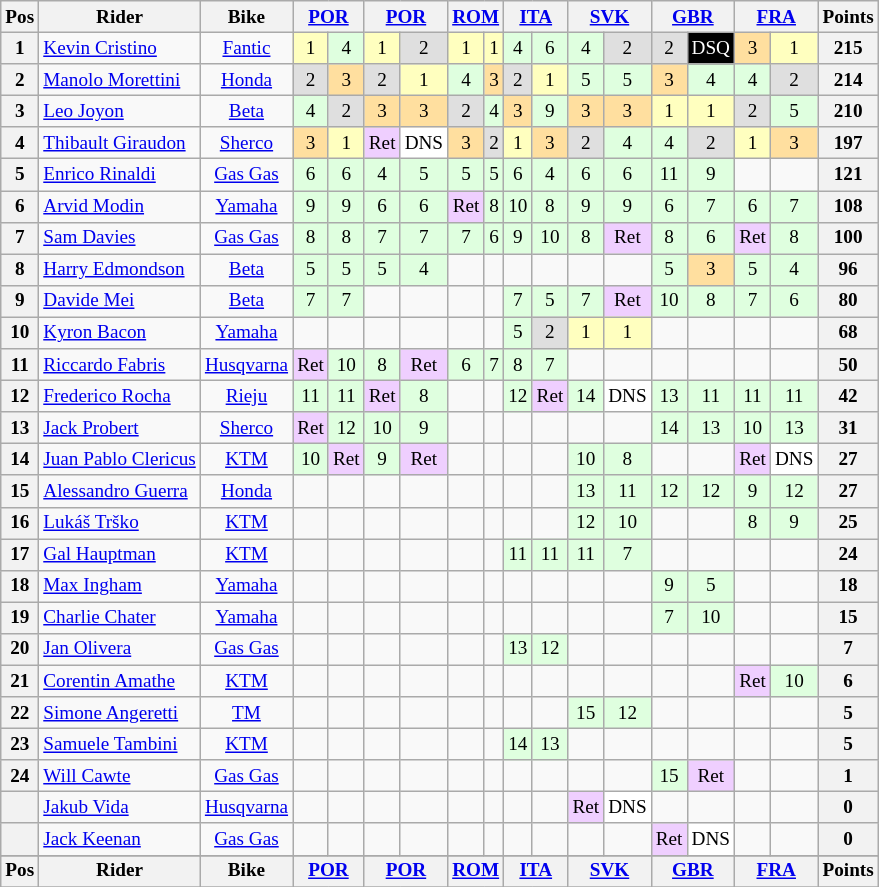<table class="wikitable" style="font-size: 80%; text-align:center">
<tr valign="top">
<th valign="middle">Pos</th>
<th valign="middle">Rider</th>
<th valign="middle">Bike</th>
<th colspan=2><a href='#'>POR</a><br></th>
<th colspan=2><a href='#'>POR</a><br></th>
<th colspan=2><a href='#'>ROM</a><br></th>
<th colspan=2><a href='#'>ITA</a><br></th>
<th colspan=2><a href='#'>SVK</a><br></th>
<th colspan=2><a href='#'>GBR</a><br></th>
<th colspan=2><a href='#'>FRA</a><br></th>
<th valign="middle">Points</th>
</tr>
<tr>
<th>1</th>
<td align=left> <a href='#'>Kevin Cristino</a></td>
<td><a href='#'>Fantic</a></td>
<td style="background:#ffffbf;">1</td>
<td style="background:#dfffdf;">4</td>
<td style="background:#ffffbf;">1</td>
<td style="background:#dfdfdf;">2</td>
<td style="background:#ffffbf;">1</td>
<td style="background:#ffffbf;">1</td>
<td style="background:#dfffdf;">4</td>
<td style="background:#dfffdf;">6</td>
<td style="background:#dfffdf;">4</td>
<td style="background:#dfdfdf;">2</td>
<td style="background:#dfdfdf;">2</td>
<td style="background-color:#000000;color:white">DSQ</td>
<td style="background:#ffdf9f;">3</td>
<td style="background:#ffffbf;">1</td>
<th>215</th>
</tr>
<tr>
<th>2</th>
<td align=left> <a href='#'>Manolo Morettini</a></td>
<td><a href='#'>Honda</a></td>
<td style="background:#dfdfdf;">2</td>
<td style="background:#ffdf9f;">3</td>
<td style="background:#dfdfdf;">2</td>
<td style="background:#ffffbf;">1</td>
<td style="background:#dfffdf;">4</td>
<td style="background:#ffdf9f;">3</td>
<td style="background:#dfdfdf;">2</td>
<td style="background:#ffffbf;">1</td>
<td style="background:#dfffdf;">5</td>
<td style="background:#dfffdf;">5</td>
<td style="background:#ffdf9f;">3</td>
<td style="background:#dfffdf;">4</td>
<td style="background:#dfffdf;">4</td>
<td style="background:#dfdfdf;">2</td>
<th>214</th>
</tr>
<tr>
<th>3</th>
<td align=left> <a href='#'>Leo Joyon</a></td>
<td><a href='#'>Beta</a></td>
<td style="background:#dfffdf;">4</td>
<td style="background:#dfdfdf;">2</td>
<td style="background:#ffdf9f;">3</td>
<td style="background:#ffdf9f;">3</td>
<td style="background:#dfdfdf;">2</td>
<td style="background:#dfffdf;">4</td>
<td style="background:#ffdf9f;">3</td>
<td style="background:#dfffdf;">9</td>
<td style="background:#ffdf9f;">3</td>
<td style="background:#ffdf9f;">3</td>
<td style="background:#ffffbf;">1</td>
<td style="background:#ffffbf;">1</td>
<td style="background:#dfdfdf;">2</td>
<td style="background:#dfffdf;">5</td>
<th>210</th>
</tr>
<tr>
<th>4</th>
<td align=left> <a href='#'>Thibault Giraudon</a></td>
<td><a href='#'>Sherco</a></td>
<td style="background:#ffdf9f;">3</td>
<td style="background:#ffffbf;">1</td>
<td style="background:#efcfff;">Ret</td>
<td style="background:#ffffff;">DNS</td>
<td style="background:#ffdf9f;">3</td>
<td style="background:#dfdfdf;">2</td>
<td style="background:#ffffbf;">1</td>
<td style="background:#ffdf9f;">3</td>
<td style="background:#dfdfdf;">2</td>
<td style="background:#dfffdf;">4</td>
<td style="background:#dfffdf;">4</td>
<td style="background:#dfdfdf;">2</td>
<td style="background:#ffffbf;">1</td>
<td style="background:#ffdf9f;">3</td>
<th>197</th>
</tr>
<tr>
<th>5</th>
<td align=left> <a href='#'>Enrico Rinaldi</a></td>
<td><a href='#'>Gas Gas</a></td>
<td style="background:#dfffdf;">6</td>
<td style="background:#dfffdf;">6</td>
<td style="background:#dfffdf;">4</td>
<td style="background:#dfffdf;">5</td>
<td style="background:#dfffdf;">5</td>
<td style="background:#dfffdf;">5</td>
<td style="background:#dfffdf;">6</td>
<td style="background:#dfffdf;">4</td>
<td style="background:#dfffdf;">6</td>
<td style="background:#dfffdf;">6</td>
<td style="background:#dfffdf;">11</td>
<td style="background:#dfffdf;">9</td>
<td></td>
<td></td>
<th>121</th>
</tr>
<tr>
<th>6</th>
<td align=left> <a href='#'>Arvid Modin</a></td>
<td><a href='#'>Yamaha</a></td>
<td style="background:#dfffdf;">9</td>
<td style="background:#dfffdf;">9</td>
<td style="background:#dfffdf;">6</td>
<td style="background:#dfffdf;">6</td>
<td style="background:#efcfff;">Ret</td>
<td style="background:#dfffdf;">8</td>
<td style="background:#dfffdf;">10</td>
<td style="background:#dfffdf;">8</td>
<td style="background:#dfffdf;">9</td>
<td style="background:#dfffdf;">9</td>
<td style="background:#dfffdf;">6</td>
<td style="background:#dfffdf;">7</td>
<td style="background:#dfffdf;">6</td>
<td style="background:#dfffdf;">7</td>
<th>108</th>
</tr>
<tr>
<th>7</th>
<td align=left> <a href='#'>Sam Davies</a></td>
<td><a href='#'>Gas Gas</a></td>
<td style="background:#dfffdf;">8</td>
<td style="background:#dfffdf;">8</td>
<td style="background:#dfffdf;">7</td>
<td style="background:#dfffdf;">7</td>
<td style="background:#dfffdf;">7</td>
<td style="background:#dfffdf;">6</td>
<td style="background:#dfffdf;">9</td>
<td style="background:#dfffdf;">10</td>
<td style="background:#dfffdf;">8</td>
<td style="background:#efcfff;">Ret</td>
<td style="background:#dfffdf;">8</td>
<td style="background:#dfffdf;">6</td>
<td style="background:#efcfff;">Ret</td>
<td style="background:#dfffdf;">8</td>
<th>100</th>
</tr>
<tr>
<th>8</th>
<td align=left> <a href='#'>Harry Edmondson</a></td>
<td><a href='#'>Beta</a></td>
<td style="background:#dfffdf;">5</td>
<td style="background:#dfffdf;">5</td>
<td style="background:#dfffdf;">5</td>
<td style="background:#dfffdf;">4</td>
<td></td>
<td></td>
<td></td>
<td></td>
<td></td>
<td></td>
<td style="background:#dfffdf;">5</td>
<td style="background:#ffdf9f;">3</td>
<td style="background:#dfffdf;">5</td>
<td style="background:#dfffdf;">4</td>
<th>96</th>
</tr>
<tr>
<th>9</th>
<td align=left> <a href='#'>Davide Mei</a></td>
<td><a href='#'>Beta</a></td>
<td style="background:#dfffdf;">7</td>
<td style="background:#dfffdf;">7</td>
<td></td>
<td></td>
<td></td>
<td></td>
<td style="background:#dfffdf;">7</td>
<td style="background:#dfffdf;">5</td>
<td style="background:#dfffdf;">7</td>
<td style="background:#efcfff;">Ret</td>
<td style="background:#dfffdf;">10</td>
<td style="background:#dfffdf;">8</td>
<td style="background:#dfffdf;">7</td>
<td style="background:#dfffdf;">6</td>
<th>80</th>
</tr>
<tr>
<th>10</th>
<td align=left> <a href='#'>Kyron Bacon</a></td>
<td><a href='#'>Yamaha</a></td>
<td></td>
<td></td>
<td></td>
<td></td>
<td></td>
<td></td>
<td style="background:#dfffdf;">5</td>
<td style="background:#dfdfdf;">2</td>
<td style="background:#ffffbf;">1</td>
<td style="background:#ffffbf;">1</td>
<td></td>
<td></td>
<td></td>
<td></td>
<th>68</th>
</tr>
<tr>
<th>11</th>
<td align=left> <a href='#'>Riccardo Fabris</a></td>
<td><a href='#'>Husqvarna</a></td>
<td style="background:#efcfff;">Ret</td>
<td style="background:#dfffdf;">10</td>
<td style="background:#dfffdf;">8</td>
<td style="background:#efcfff;">Ret</td>
<td style="background:#dfffdf;">6</td>
<td style="background:#dfffdf;">7</td>
<td style="background:#dfffdf;">8</td>
<td style="background:#dfffdf;">7</td>
<td></td>
<td></td>
<td></td>
<td></td>
<td></td>
<td></td>
<th>50</th>
</tr>
<tr>
<th>12</th>
<td align=left> <a href='#'>Frederico Rocha</a></td>
<td><a href='#'>Rieju</a></td>
<td style="background:#dfffdf;">11</td>
<td style="background:#dfffdf;">11</td>
<td style="background:#efcfff;">Ret</td>
<td style="background:#dfffdf;">8</td>
<td></td>
<td></td>
<td style="background:#dfffdf;">12</td>
<td style="background:#efcfff;">Ret</td>
<td style="background:#dfffdf;">14</td>
<td style="background:#ffffff;">DNS</td>
<td style="background:#dfffdf;">13</td>
<td style="background:#dfffdf;">11</td>
<td style="background:#dfffdf;">11</td>
<td style="background:#dfffdf;">11</td>
<th>42</th>
</tr>
<tr>
<th>13</th>
<td align=left> <a href='#'>Jack Probert</a></td>
<td><a href='#'>Sherco</a></td>
<td style="background:#efcfff;">Ret</td>
<td style="background:#dfffdf;">12</td>
<td style="background:#dfffdf;">10</td>
<td style="background:#dfffdf;">9</td>
<td></td>
<td></td>
<td></td>
<td></td>
<td></td>
<td></td>
<td style="background:#dfffdf;">14</td>
<td style="background:#dfffdf;">13</td>
<td style="background:#dfffdf;">10</td>
<td style="background:#dfffdf;">13</td>
<th>31</th>
</tr>
<tr>
<th>14</th>
<td align=left> <a href='#'>Juan Pablo Clericus</a></td>
<td><a href='#'>KTM</a></td>
<td style="background:#dfffdf;">10</td>
<td style="background:#efcfff;">Ret</td>
<td style="background:#dfffdf;">9</td>
<td style="background:#efcfff;">Ret</td>
<td></td>
<td></td>
<td></td>
<td></td>
<td style="background:#dfffdf;">10</td>
<td style="background:#dfffdf;">8</td>
<td></td>
<td></td>
<td style="background:#efcfff;">Ret</td>
<td style="background:#ffffff;">DNS</td>
<th>27</th>
</tr>
<tr>
<th>15</th>
<td align=left> <a href='#'>Alessandro Guerra</a></td>
<td><a href='#'>Honda</a></td>
<td></td>
<td></td>
<td></td>
<td></td>
<td></td>
<td></td>
<td></td>
<td></td>
<td style="background:#dfffdf;">13</td>
<td style="background:#dfffdf;">11</td>
<td style="background:#dfffdf;">12</td>
<td style="background:#dfffdf;">12</td>
<td style="background:#dfffdf;">9</td>
<td style="background:#dfffdf;">12</td>
<th>27</th>
</tr>
<tr>
<th>16</th>
<td align=left> <a href='#'>Lukáš Trško</a></td>
<td><a href='#'>KTM</a></td>
<td></td>
<td></td>
<td></td>
<td></td>
<td></td>
<td></td>
<td></td>
<td></td>
<td style="background:#dfffdf;">12</td>
<td style="background:#dfffdf;">10</td>
<td></td>
<td></td>
<td style="background:#dfffdf;">8</td>
<td style="background:#dfffdf;">9</td>
<th>25</th>
</tr>
<tr>
<th>17</th>
<td align=left> <a href='#'>Gal Hauptman</a></td>
<td><a href='#'>KTM</a></td>
<td></td>
<td></td>
<td></td>
<td></td>
<td></td>
<td></td>
<td style="background:#dfffdf;">11</td>
<td style="background:#dfffdf;">11</td>
<td style="background:#dfffdf;">11</td>
<td style="background:#dfffdf;">7</td>
<td></td>
<td></td>
<td></td>
<td></td>
<th>24</th>
</tr>
<tr>
<th>18</th>
<td align=left> <a href='#'>Max Ingham</a></td>
<td><a href='#'>Yamaha</a></td>
<td></td>
<td></td>
<td></td>
<td></td>
<td></td>
<td></td>
<td></td>
<td></td>
<td></td>
<td></td>
<td style="background:#dfffdf;">9</td>
<td style="background:#dfffdf;">5</td>
<td></td>
<td></td>
<th>18</th>
</tr>
<tr>
<th>19</th>
<td align=left> <a href='#'>Charlie Chater</a></td>
<td><a href='#'>Yamaha</a></td>
<td></td>
<td></td>
<td></td>
<td></td>
<td></td>
<td></td>
<td></td>
<td></td>
<td></td>
<td></td>
<td style="background:#dfffdf;">7</td>
<td style="background:#dfffdf;">10</td>
<td></td>
<td></td>
<th>15</th>
</tr>
<tr>
<th>20</th>
<td align=left> <a href='#'>Jan Olivera</a></td>
<td><a href='#'>Gas Gas</a></td>
<td></td>
<td></td>
<td></td>
<td></td>
<td></td>
<td></td>
<td style="background:#dfffdf;">13</td>
<td style="background:#dfffdf;">12</td>
<td></td>
<td></td>
<td></td>
<td></td>
<td></td>
<td></td>
<th>7</th>
</tr>
<tr>
<th>21</th>
<td align=left> <a href='#'>Corentin Amathe</a></td>
<td><a href='#'>KTM</a></td>
<td></td>
<td></td>
<td></td>
<td></td>
<td></td>
<td></td>
<td></td>
<td></td>
<td></td>
<td></td>
<td></td>
<td></td>
<td style="background:#efcfff;">Ret</td>
<td style="background:#dfffdf;">10</td>
<th>6</th>
</tr>
<tr>
<th>22</th>
<td align=left> <a href='#'>Simone Angeretti</a></td>
<td><a href='#'>TM</a></td>
<td></td>
<td></td>
<td></td>
<td></td>
<td></td>
<td></td>
<td></td>
<td></td>
<td style="background:#dfffdf;">15</td>
<td style="background:#dfffdf;">12</td>
<td></td>
<td></td>
<td></td>
<td></td>
<th>5</th>
</tr>
<tr>
<th>23</th>
<td align=left> <a href='#'>Samuele Tambini</a></td>
<td><a href='#'>KTM</a></td>
<td></td>
<td></td>
<td></td>
<td></td>
<td></td>
<td></td>
<td style="background:#dfffdf;">14</td>
<td style="background:#dfffdf;">13</td>
<td></td>
<td></td>
<td></td>
<td></td>
<td></td>
<td></td>
<th>5</th>
</tr>
<tr>
<th>24</th>
<td align=left> <a href='#'>Will Cawte</a></td>
<td><a href='#'>Gas Gas</a></td>
<td></td>
<td></td>
<td></td>
<td></td>
<td></td>
<td></td>
<td></td>
<td></td>
<td></td>
<td></td>
<td style="background:#dfffdf;">15</td>
<td style="background:#efcfff;">Ret</td>
<td></td>
<td></td>
<th>1</th>
</tr>
<tr>
<th></th>
<td align=left> <a href='#'>Jakub Vida</a></td>
<td><a href='#'>Husqvarna</a></td>
<td></td>
<td></td>
<td></td>
<td></td>
<td></td>
<td></td>
<td></td>
<td></td>
<td style="background:#efcfff;">Ret</td>
<td style="background:#ffffff;">DNS</td>
<td></td>
<td></td>
<td></td>
<td></td>
<th>0</th>
</tr>
<tr>
<th></th>
<td align=left> <a href='#'>Jack Keenan</a></td>
<td><a href='#'>Gas Gas</a></td>
<td></td>
<td></td>
<td></td>
<td></td>
<td></td>
<td></td>
<td></td>
<td></td>
<td></td>
<td></td>
<td style="background:#efcfff;">Ret</td>
<td style="background:#ffffff;">DNS</td>
<td></td>
<td></td>
<th>0</th>
</tr>
<tr>
</tr>
<tr valign="top">
<th valign="middle">Pos</th>
<th valign="middle">Rider</th>
<th valign="middle">Bike</th>
<th colspan=2><a href='#'>POR</a><br></th>
<th colspan=2><a href='#'>POR</a><br></th>
<th colspan=2><a href='#'>ROM</a><br></th>
<th colspan=2><a href='#'>ITA</a><br></th>
<th colspan=2><a href='#'>SVK</a><br></th>
<th colspan=2><a href='#'>GBR</a><br></th>
<th colspan=2><a href='#'>FRA</a><br></th>
<th valign="middle">Points</th>
</tr>
<tr>
</tr>
</table>
